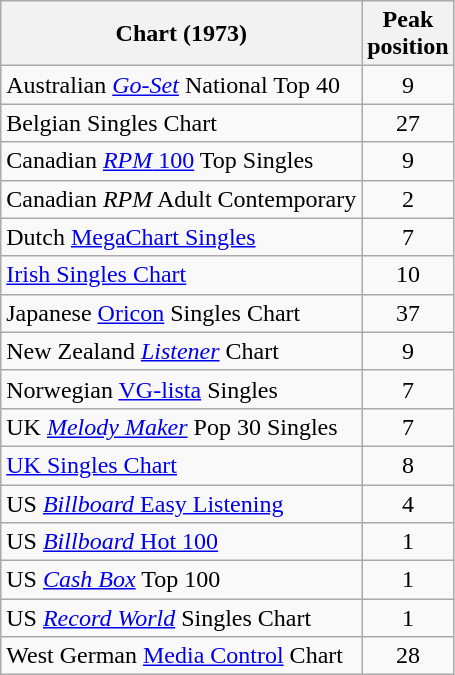<table class="wikitable sortable">
<tr>
<th>Chart (1973)</th>
<th>Peak<br>position</th>
</tr>
<tr>
<td>Australian <em><a href='#'>Go-Set</a></em> National Top 40</td>
<td style="text-align:center;">9</td>
</tr>
<tr>
<td>Belgian Singles Chart</td>
<td style="text-align:center;">27</td>
</tr>
<tr>
<td>Canadian <a href='#'><em>RPM</em> 100</a> Top Singles</td>
<td style="text-align:center;">9</td>
</tr>
<tr>
<td>Canadian <em>RPM</em> Adult Contemporary</td>
<td style="text-align:center;">2</td>
</tr>
<tr>
<td>Dutch <a href='#'>MegaChart Singles</a></td>
<td style="text-align:center;">7</td>
</tr>
<tr>
<td><a href='#'>Irish Singles Chart</a></td>
<td style="text-align:center;">10</td>
</tr>
<tr>
<td>Japanese <a href='#'>Oricon</a> Singles Chart</td>
<td style="text-align:center;">37</td>
</tr>
<tr>
<td align="left">New Zealand <em><a href='#'>Listener</a></em> Chart</td>
<td style="text-align:center;">9</td>
</tr>
<tr>
<td>Norwegian <a href='#'>VG-lista</a> Singles</td>
<td style="text-align:center;">7</td>
</tr>
<tr>
<td>UK <em><a href='#'>Melody Maker</a></em> Pop 30 Singles</td>
<td style="text-align:center;">7</td>
</tr>
<tr>
<td><a href='#'>UK Singles Chart</a></td>
<td style="text-align:center;">8</td>
</tr>
<tr>
<td>US <a href='#'><em>Billboard</em> Easy Listening</a></td>
<td style="text-align:center;">4</td>
</tr>
<tr>
<td>US <a href='#'><em>Billboard</em> Hot 100</a></td>
<td style="text-align:center;">1</td>
</tr>
<tr>
<td>US <em><a href='#'>Cash Box</a></em> Top 100</td>
<td style="text-align:center;">1</td>
</tr>
<tr>
<td>US <em><a href='#'>Record World</a></em> Singles Chart</td>
<td style="text-align:center;">1</td>
</tr>
<tr>
<td>West German <a href='#'>Media Control</a> Chart</td>
<td style="text-align:center;">28</td>
</tr>
</table>
